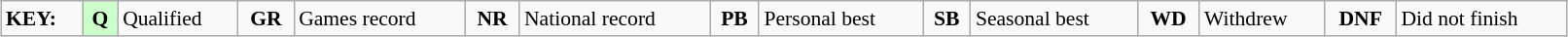<table class="wikitable" style="margin:0.5em auto; font-size:90%; position:relative;" width=85%>
<tr>
<td><strong>KEY:</strong></td>
<td style="background-color:#ccffcc;" align=center><strong>Q</strong></td>
<td>Qualified</td>
<td align=center><strong>GR</strong></td>
<td>Games record</td>
<td align=center><strong>NR</strong></td>
<td>National record</td>
<td align=center><strong>PB</strong></td>
<td>Personal best</td>
<td align=center><strong>SB</strong></td>
<td>Seasonal best</td>
<td align=center><strong>WD</strong></td>
<td>Withdrew</td>
<td align=center><strong>DNF</strong></td>
<td>Did not finish</td>
</tr>
</table>
